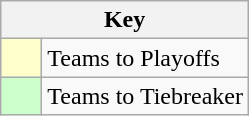<table class="wikitable" style="text-align: center;">
<tr>
<th colspan=2>Key</th>
</tr>
<tr>
<td style="background:#ffffcc; width:20px;"></td>
<td align=left>Teams to Playoffs</td>
</tr>
<tr>
<td style="background:#ccffcc; width:20px;"></td>
<td align=left>Teams to Tiebreaker</td>
</tr>
</table>
